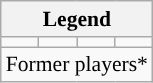<table class="wikitable" style="font-size:90%; text-align:center;">
<tr>
<th colspan="4">Legend</th>
</tr>
<tr>
<td></td>
<td></td>
<td></td>
<td></td>
</tr>
<tr>
<td colspan="4">Former players*</td>
</tr>
</table>
